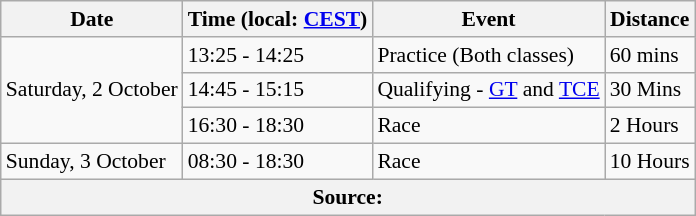<table class="wikitable" style="font-size: 90%;">
<tr>
<th>Date</th>
<th>Time (local: <a href='#'>CEST</a>)</th>
<th>Event</th>
<th>Distance</th>
</tr>
<tr>
<td rowspan=3>Saturday, 2 October</td>
<td>13:25 - 14:25</td>
<td>Practice (Both classes)</td>
<td>60 mins</td>
</tr>
<tr>
<td>14:45 - 15:15</td>
<td>Qualifying - <a href='#'>GT</a> and <a href='#'>TCE</a></td>
<td>30 Mins</td>
</tr>
<tr>
<td>16:30 - 18:30</td>
<td>Race</td>
<td>2 Hours</td>
</tr>
<tr>
<td>Sunday, 3 October</td>
<td>08:30 - 18:30</td>
<td>Race</td>
<td>10 Hours</td>
</tr>
<tr>
<th colspan=4>Source:</th>
</tr>
</table>
